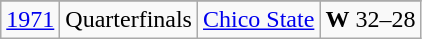<table class="wikitable">
<tr>
</tr>
<tr>
<td><a href='#'>1971</a></td>
<td>Quarterfinals</td>
<td><a href='#'>Chico State</a></td>
<td><strong>W</strong> 32–28</td>
</tr>
</table>
